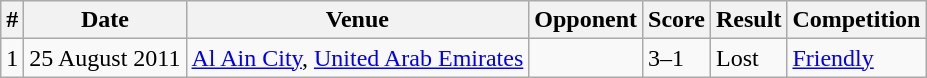<table class="wikitable">
<tr>
<th>#</th>
<th>Date</th>
<th>Venue</th>
<th>Opponent</th>
<th>Score</th>
<th>Result</th>
<th>Competition</th>
</tr>
<tr>
<td>1</td>
<td>25 August 2011</td>
<td><a href='#'>Al Ain City</a>, <a href='#'>United Arab Emirates</a></td>
<td></td>
<td>3–1</td>
<td>Lost</td>
<td><a href='#'>Friendly</a></td>
</tr>
</table>
